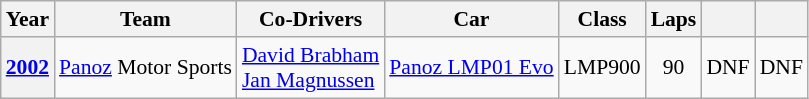<table class="wikitable" style="text-align:center; font-size:90%">
<tr>
<th>Year</th>
<th>Team</th>
<th>Co-Drivers</th>
<th>Car</th>
<th>Class</th>
<th>Laps</th>
<th></th>
<th></th>
</tr>
<tr>
<th><a href='#'>2002</a></th>
<td align="left"> <a href='#'>Panoz</a> Motor Sports</td>
<td align="left"> <a href='#'>David Brabham</a><br> <a href='#'>Jan Magnussen</a></td>
<td align="left"><a href='#'>Panoz LMP01 Evo</a></td>
<td>LMP900</td>
<td>90</td>
<td>DNF</td>
<td>DNF</td>
</tr>
</table>
